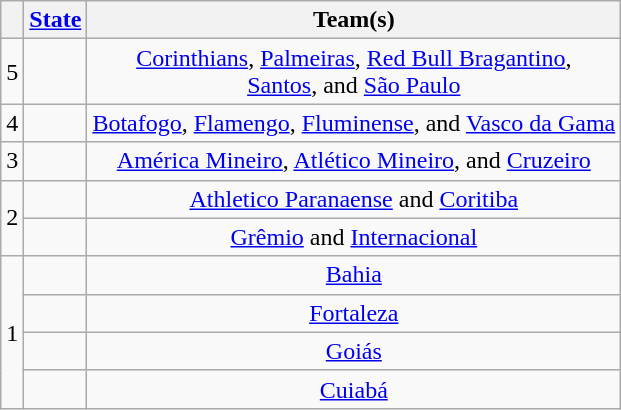<table class="wikitable" style="text-align:center">
<tr>
<th></th>
<th><a href='#'>State</a></th>
<th>Team(s)</th>
</tr>
<tr>
<td>5</td>
<td align=left></td>
<td><a href='#'>Corinthians</a>, <a href='#'>Palmeiras</a>, <a href='#'>Red Bull Bragantino</a>,<br><a href='#'>Santos</a>, and <a href='#'>São Paulo</a></td>
</tr>
<tr>
<td>4</td>
<td align=left></td>
<td><a href='#'>Botafogo</a>, <a href='#'>Flamengo</a>, <a href='#'>Fluminense</a>, and <a href='#'>Vasco da Gama</a></td>
</tr>
<tr>
<td>3</td>
<td align=left></td>
<td><a href='#'>América Mineiro</a>, <a href='#'>Atlético Mineiro</a>, and <a href='#'>Cruzeiro</a></td>
</tr>
<tr>
<td rowspan=2>2</td>
<td align=left></td>
<td><a href='#'>Athletico Paranaense</a> and <a href='#'>Coritiba</a></td>
</tr>
<tr>
<td align=left></td>
<td><a href='#'>Grêmio</a> and <a href='#'>Internacional</a></td>
</tr>
<tr>
<td rowspan=4>1</td>
<td align=left></td>
<td><a href='#'>Bahia</a></td>
</tr>
<tr>
<td align=left></td>
<td><a href='#'>Fortaleza</a></td>
</tr>
<tr>
<td align=left></td>
<td><a href='#'>Goiás</a></td>
</tr>
<tr>
<td align=left></td>
<td><a href='#'>Cuiabá</a></td>
</tr>
</table>
